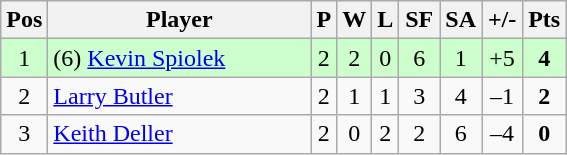<table class="wikitable" style="text-align:center; margin: 1em auto 1em auto, align:left">
<tr>
<th width=20>Pos</th>
<th width=168>Player</th>
<th width=3>P</th>
<th width=3>W</th>
<th width=3>L</th>
<th width=20>SF</th>
<th width=20>SA</th>
<th width=20>+/-</th>
<th width=20>Pts</th>
</tr>
<tr align=center style="background: #ccffcc;">
<td>1</td>
<td align="left"> (6) <a href='#'>Kevin Spiolek</a></td>
<td>2</td>
<td>2</td>
<td>0</td>
<td>6</td>
<td>1</td>
<td>+5</td>
<td><strong>4</strong></td>
</tr>
<tr align=center>
<td>2</td>
<td align="left"> <a href='#'>Larry Butler</a></td>
<td>2</td>
<td>1</td>
<td>1</td>
<td>3</td>
<td>4</td>
<td>–1</td>
<td><strong>2</strong></td>
</tr>
<tr align=center>
<td>3</td>
<td align="left"> <a href='#'>Keith Deller</a></td>
<td>2</td>
<td>0</td>
<td>2</td>
<td>2</td>
<td>6</td>
<td>–4</td>
<td><strong>0</strong></td>
</tr>
</table>
